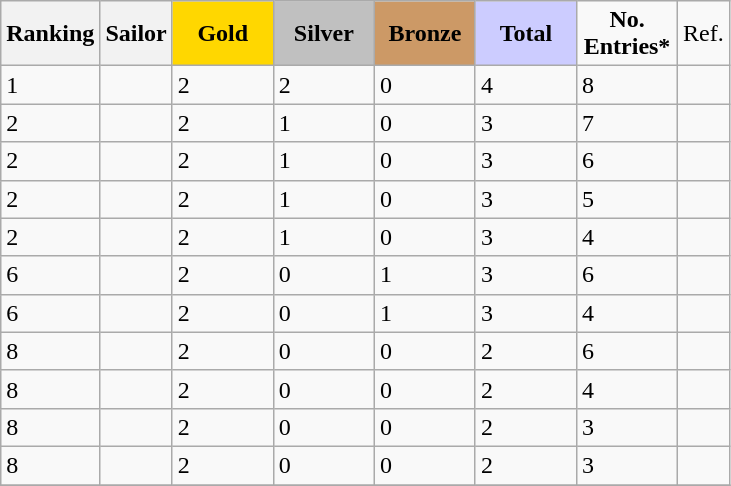<table class="wikitable sortable">
<tr>
<th align=center><strong>Ranking</strong></th>
<th align=center><strong>Sailor</strong></th>
<td style="background:gold; width:60px; text-align:center;"><strong>Gold</strong></td>
<td style="background:silver; width:60px; text-align:center;"><strong>Silver</strong></td>
<td style="background:#c96; width:60px; text-align:center;"><strong>Bronze</strong></td>
<td style="background:#ccf; width:60px; text-align:center;"><strong>Total</strong></td>
<td style="width:60px; text-align:center;"><strong>No. Entries*</strong></td>
<td>Ref.</td>
</tr>
<tr>
<td>1</td>
<td></td>
<td>2</td>
<td>2</td>
<td>0</td>
<td>4</td>
<td>8</td>
<td></td>
</tr>
<tr>
<td>2</td>
<td></td>
<td>2</td>
<td>1</td>
<td>0</td>
<td>3</td>
<td>7</td>
<td></td>
</tr>
<tr>
<td>2</td>
<td></td>
<td>2</td>
<td>1</td>
<td>0</td>
<td>3</td>
<td>6</td>
<td></td>
</tr>
<tr>
<td>2</td>
<td></td>
<td>2</td>
<td>1</td>
<td>0</td>
<td>3</td>
<td>5</td>
<td></td>
</tr>
<tr>
<td>2</td>
<td></td>
<td>2</td>
<td>1</td>
<td>0</td>
<td>3</td>
<td>4</td>
<td></td>
</tr>
<tr>
<td>6</td>
<td></td>
<td>2</td>
<td>0</td>
<td>1</td>
<td>3</td>
<td>6</td>
<td></td>
</tr>
<tr>
<td>6</td>
<td></td>
<td>2</td>
<td>0</td>
<td>1</td>
<td>3</td>
<td>4</td>
<td></td>
</tr>
<tr>
<td>8</td>
<td></td>
<td>2</td>
<td>0</td>
<td>0</td>
<td>2</td>
<td>6</td>
<td></td>
</tr>
<tr>
<td>8</td>
<td></td>
<td>2</td>
<td>0</td>
<td>0</td>
<td>2</td>
<td>4</td>
<td></td>
</tr>
<tr>
<td>8</td>
<td></td>
<td>2</td>
<td>0</td>
<td>0</td>
<td>2</td>
<td>3</td>
<td></td>
</tr>
<tr>
<td>8</td>
<td></td>
<td>2</td>
<td>0</td>
<td>0</td>
<td>2</td>
<td>3</td>
<td></td>
</tr>
<tr>
</tr>
</table>
